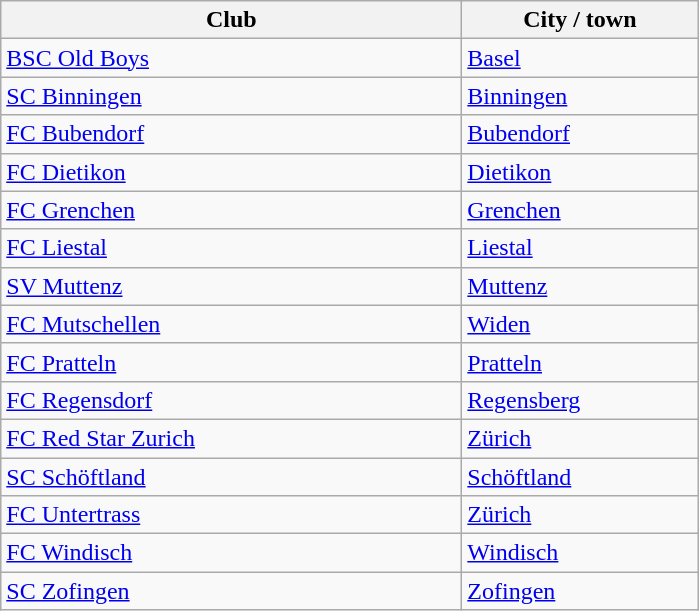<table class="wikitable sortable">
<tr>
<th style="width:300px;">Club</th>
<th style="width:150px;">City / town</th>
</tr>
<tr>
<td><a href='#'>BSC Old Boys</a></td>
<td> <a href='#'>Basel</a></td>
</tr>
<tr>
<td><a href='#'>SC Binningen</a></td>
<td> <a href='#'>Binningen</a></td>
</tr>
<tr>
<td><a href='#'>FC Bubendorf</a></td>
<td> <a href='#'>Bubendorf</a></td>
</tr>
<tr>
<td><a href='#'>FC Dietikon</a></td>
<td> <a href='#'>Dietikon</a></td>
</tr>
<tr>
<td><a href='#'>FC Grenchen</a></td>
<td> <a href='#'>Grenchen</a></td>
</tr>
<tr>
<td><a href='#'>FC Liestal</a></td>
<td> <a href='#'>Liestal</a></td>
</tr>
<tr>
<td><a href='#'>SV Muttenz</a></td>
<td> <a href='#'>Muttenz</a></td>
</tr>
<tr>
<td><a href='#'>FC Mutschellen</a></td>
<td> <a href='#'>Widen</a></td>
</tr>
<tr>
<td><a href='#'>FC Pratteln</a></td>
<td> <a href='#'>Pratteln</a></td>
</tr>
<tr>
<td><a href='#'>FC Regensdorf</a></td>
<td> <a href='#'>Regensberg</a></td>
</tr>
<tr>
<td><a href='#'>FC Red Star Zurich</a></td>
<td> <a href='#'>Zürich</a></td>
</tr>
<tr>
<td><a href='#'>SC Schöftland</a></td>
<td> <a href='#'>Schöftland</a></td>
</tr>
<tr>
<td><a href='#'>FC Untertrass</a></td>
<td> <a href='#'>Zürich</a></td>
</tr>
<tr>
<td><a href='#'>FC Windisch</a></td>
<td> <a href='#'>Windisch</a></td>
</tr>
<tr>
<td><a href='#'>SC Zofingen</a></td>
<td> <a href='#'>Zofingen</a></td>
</tr>
</table>
